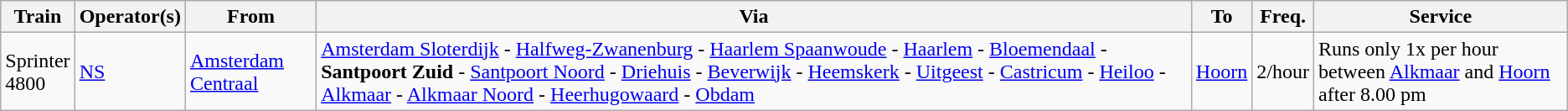<table class="wikitable">
<tr>
<th>Train</th>
<th>Operator(s)</th>
<th>From</th>
<th>Via</th>
<th>To</th>
<th>Freq.</th>
<th>Service</th>
</tr>
<tr>
<td>Sprinter<br>4800</td>
<td><a href='#'>NS</a></td>
<td><a href='#'>Amsterdam Centraal</a></td>
<td><a href='#'>Amsterdam Sloterdijk</a> - <a href='#'>Halfweg-Zwanenburg</a> - <a href='#'>Haarlem Spaanwoude</a> - <a href='#'>Haarlem</a> - <a href='#'>Bloemendaal</a> - <strong>Santpoort Zuid</strong> - <a href='#'>Santpoort Noord</a> - <a href='#'>Driehuis</a> - <a href='#'>Beverwijk</a> - <a href='#'>Heemskerk</a> - <a href='#'>Uitgeest</a> - <a href='#'>Castricum</a> - <a href='#'>Heiloo</a> - <a href='#'>Alkmaar</a> - <a href='#'>Alkmaar Noord</a> - <a href='#'>Heerhugowaard</a> - <a href='#'>Obdam</a></td>
<td><a href='#'>Hoorn</a></td>
<td>2/hour</td>
<td>Runs only 1x per hour between <a href='#'>Alkmaar</a> and <a href='#'>Hoorn</a> after 8.00 pm</td>
</tr>
</table>
